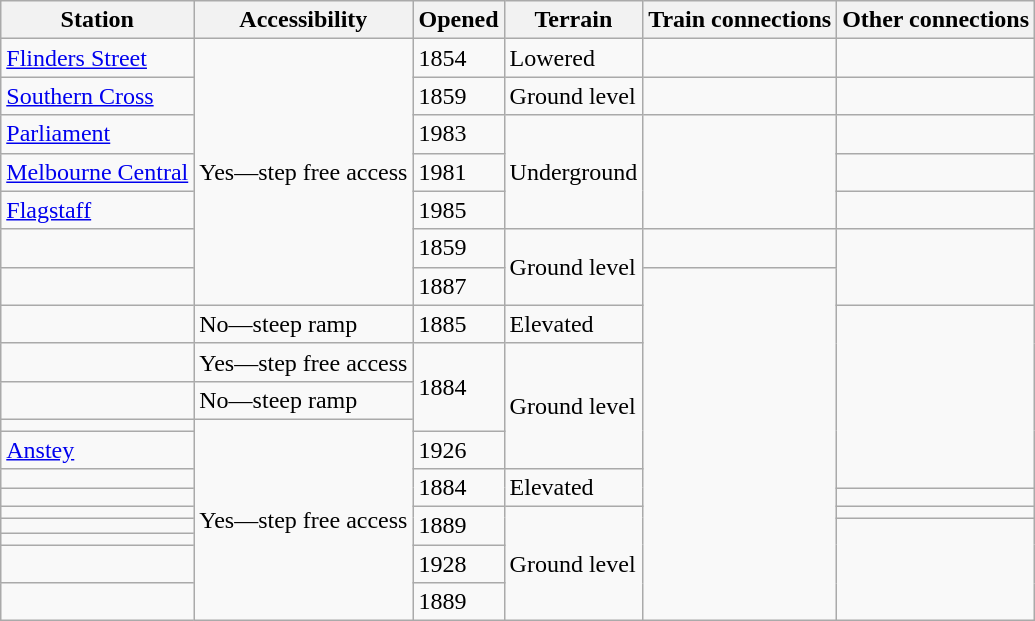<table class="wikitable">
<tr>
<th>Station</th>
<th>Accessibility</th>
<th>Opened</th>
<th>Terrain</th>
<th>Train connections</th>
<th>Other connections</th>
</tr>
<tr>
<td><a href='#'>Flinders Street</a></td>
<td rowspan="7">Yes—step free access</td>
<td>1854</td>
<td>Lowered</td>
<td></td>
<td> </td>
</tr>
<tr>
<td><a href='#'>Southern Cross</a></td>
<td>1859</td>
<td>Ground level</td>
<td></td>
<td>   </td>
</tr>
<tr>
<td><a href='#'>Parliament</a></td>
<td>1983</td>
<td rowspan="3">Underground</td>
<td rowspan="3"></td>
<td></td>
</tr>
<tr>
<td><a href='#'>Melbourne Central</a></td>
<td>1981</td>
<td> </td>
</tr>
<tr>
<td><a href='#'>Flagstaff</a></td>
<td>1985</td>
<td></td>
</tr>
<tr>
<td></td>
<td>1859</td>
<td rowspan="2">Ground level</td>
<td></td>
<td rowspan="2"></td>
</tr>
<tr>
<td></td>
<td>1887</td>
<td rowspan="13"></td>
</tr>
<tr>
<td></td>
<td>No—steep ramp</td>
<td>1885</td>
<td>Elevated</td>
<td rowspan="6"> </td>
</tr>
<tr>
<td></td>
<td>Yes—step free access</td>
<td rowspan="3">1884</td>
<td rowspan="4">Ground level</td>
</tr>
<tr>
<td></td>
<td>No—steep ramp</td>
</tr>
<tr>
<td></td>
<td rowspan="9">Yes—step free access</td>
</tr>
<tr>
<td><a href='#'>Anstey</a></td>
<td>1926</td>
</tr>
<tr>
<td></td>
<td rowspan="2">1884</td>
<td rowspan="2">Elevated</td>
</tr>
<tr>
<td></td>
<td>  </td>
</tr>
<tr>
<td></td>
<td rowspan="3">1889</td>
<td rowspan="5">Ground level</td>
<td> </td>
</tr>
<tr>
<td></td>
<td rowspan="4"></td>
</tr>
<tr>
<td></td>
</tr>
<tr>
<td></td>
<td>1928</td>
</tr>
<tr>
<td></td>
<td>1889</td>
</tr>
</table>
